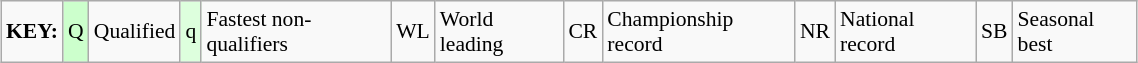<table class="wikitable" style="margin:0.5em auto; font-size:90%;position:relative;" width=60%>
<tr>
<td><strong>KEY:</strong></td>
<td bgcolor=ccffcc align=center>Q</td>
<td>Qualified</td>
<td bgcolor=ddffdd align=center>q</td>
<td>Fastest non-qualifiers</td>
<td align=center>WL</td>
<td>World leading</td>
<td align=center>CR</td>
<td>Championship record</td>
<td align=center>NR</td>
<td>National record</td>
<td align=center>SB</td>
<td>Seasonal best</td>
</tr>
</table>
